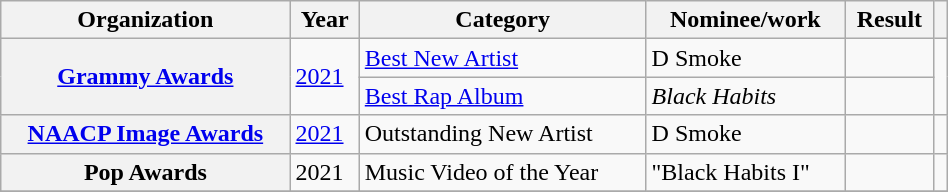<table class="wikitable sortable plainrowheaders" style="width: 50%;">
<tr>
<th scope="col">Organization</th>
<th scope="col">Year</th>
<th scope="col">Category</th>
<th scope="col">Nominee/work</th>
<th scope="col">Result</th>
<th scope="col" class="unsortable"></th>
</tr>
<tr>
<th rowspan=2 scope="row"><a href='#'>Grammy Awards</a></th>
<td rowspan=2><a href='#'>2021</a></td>
<td><a href='#'>Best New Artist</a></td>
<td>D Smoke</td>
<td></td>
<td rowspan=2></td>
</tr>
<tr>
<td><a href='#'>Best Rap Album</a></td>
<td><em>Black Habits</em></td>
<td></td>
</tr>
<tr>
<th scope="row"><a href='#'>NAACP Image Awards</a></th>
<td><a href='#'>2021</a></td>
<td>Outstanding New Artist</td>
<td>D Smoke</td>
<td></td>
<td></td>
</tr>
<tr>
<th scope="row">Pop Awards</th>
<td>2021</td>
<td>Music Video of the Year</td>
<td>"Black Habits I"</td>
<td></td>
<td></td>
</tr>
<tr>
</tr>
</table>
